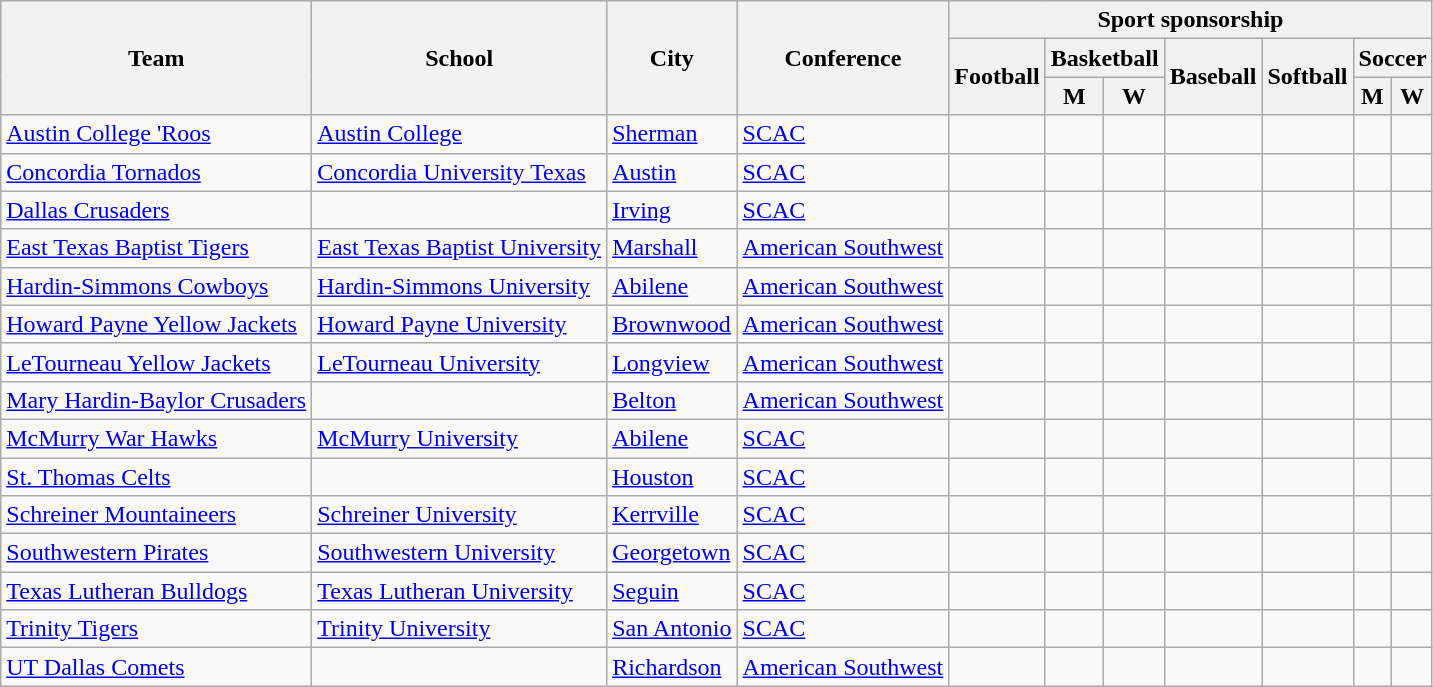<table class="sortable wikitable">
<tr>
<th rowspan=3>Team</th>
<th rowspan=3>School</th>
<th rowspan=3>City</th>
<th rowspan=3>Conference</th>
<th colspan=7>Sport sponsorship</th>
</tr>
<tr>
<th rowspan=2>Football</th>
<th colspan=2>Basketball</th>
<th rowspan=2>Baseball</th>
<th rowspan=2>Softball</th>
<th colspan=2>Soccer</th>
</tr>
<tr>
<th>M</th>
<th>W</th>
<th>M</th>
<th>W</th>
</tr>
<tr>
<td><a href='#'>Austin College 'Roos</a></td>
<td><a href='#'>Austin College</a></td>
<td><a href='#'>Sherman</a></td>
<td><a href='#'>SCAC</a></td>
<td></td>
<td></td>
<td></td>
<td></td>
<td></td>
<td></td>
<td></td>
</tr>
<tr>
<td><a href='#'>Concordia Tornados</a></td>
<td><a href='#'>Concordia University Texas</a></td>
<td><a href='#'>Austin</a></td>
<td><a href='#'>SCAC</a></td>
<td></td>
<td></td>
<td></td>
<td></td>
<td></td>
<td></td>
<td></td>
</tr>
<tr>
<td><a href='#'>Dallas Crusaders</a></td>
<td></td>
<td><a href='#'>Irving</a></td>
<td><a href='#'>SCAC</a></td>
<td></td>
<td></td>
<td></td>
<td></td>
<td></td>
<td></td>
<td></td>
</tr>
<tr>
<td><a href='#'>East Texas Baptist Tigers</a></td>
<td><a href='#'>East Texas Baptist University</a></td>
<td><a href='#'>Marshall</a></td>
<td><a href='#'>American Southwest</a></td>
<td></td>
<td></td>
<td></td>
<td></td>
<td></td>
<td></td>
<td></td>
</tr>
<tr>
<td><a href='#'>Hardin-Simmons Cowboys</a></td>
<td><a href='#'>Hardin-Simmons University</a></td>
<td><a href='#'>Abilene</a></td>
<td><a href='#'>American Southwest</a></td>
<td></td>
<td></td>
<td></td>
<td></td>
<td></td>
<td></td>
<td></td>
</tr>
<tr>
<td><a href='#'>Howard Payne Yellow Jackets</a></td>
<td><a href='#'>Howard Payne University</a></td>
<td><a href='#'>Brownwood</a></td>
<td><a href='#'>American Southwest</a></td>
<td></td>
<td></td>
<td></td>
<td></td>
<td></td>
<td></td>
<td></td>
</tr>
<tr>
<td><a href='#'>LeTourneau Yellow Jackets</a></td>
<td><a href='#'>LeTourneau University</a></td>
<td><a href='#'>Longview</a></td>
<td><a href='#'>American Southwest</a></td>
<td></td>
<td></td>
<td></td>
<td></td>
<td></td>
<td></td>
<td></td>
</tr>
<tr>
<td><a href='#'>Mary Hardin-Baylor Crusaders</a></td>
<td></td>
<td><a href='#'>Belton</a></td>
<td><a href='#'>American Southwest</a></td>
<td></td>
<td></td>
<td></td>
<td></td>
<td></td>
<td></td>
<td></td>
</tr>
<tr>
<td><a href='#'>McMurry War Hawks</a></td>
<td><a href='#'>McMurry University</a></td>
<td><a href='#'>Abilene</a></td>
<td><a href='#'>SCAC</a></td>
<td></td>
<td></td>
<td></td>
<td></td>
<td></td>
<td></td>
<td></td>
</tr>
<tr>
<td><a href='#'>St. Thomas Celts</a></td>
<td></td>
<td><a href='#'>Houston</a></td>
<td><a href='#'>SCAC</a></td>
<td></td>
<td></td>
<td></td>
<td></td>
<td></td>
<td></td>
<td></td>
</tr>
<tr>
<td><a href='#'>Schreiner Mountaineers</a></td>
<td><a href='#'>Schreiner University</a></td>
<td><a href='#'>Kerrville</a></td>
<td><a href='#'>SCAC</a></td>
<td> </td>
<td></td>
<td></td>
<td></td>
<td></td>
<td></td>
<td></td>
</tr>
<tr>
<td><a href='#'>Southwestern Pirates</a></td>
<td><a href='#'>Southwestern University</a></td>
<td><a href='#'>Georgetown</a></td>
<td><a href='#'>SCAC</a></td>
<td> </td>
<td></td>
<td></td>
<td></td>
<td></td>
<td></td>
<td></td>
</tr>
<tr>
<td><a href='#'>Texas Lutheran Bulldogs</a></td>
<td><a href='#'>Texas Lutheran University</a></td>
<td><a href='#'>Seguin</a></td>
<td><a href='#'>SCAC</a></td>
<td></td>
<td></td>
<td></td>
<td></td>
<td></td>
<td></td>
<td></td>
</tr>
<tr>
<td><a href='#'>Trinity Tigers</a></td>
<td><a href='#'>Trinity University</a></td>
<td><a href='#'>San Antonio</a></td>
<td><a href='#'>SCAC</a></td>
<td> </td>
<td></td>
<td></td>
<td></td>
<td></td>
<td></td>
<td></td>
</tr>
<tr>
<td><a href='#'>UT Dallas Comets</a> </td>
<td></td>
<td><a href='#'>Richardson</a></td>
<td><a href='#'>American Southwest</a></td>
<td></td>
<td></td>
<td></td>
<td></td>
<td></td>
<td></td>
<td></td>
</tr>
</table>
